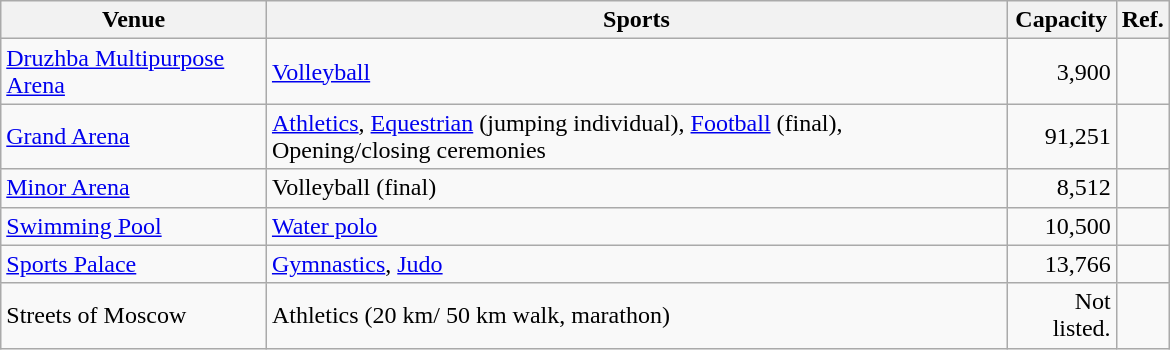<table class="wikitable sortable" width=780px>
<tr>
<th>Venue</th>
<th>Sports</th>
<th>Capacity</th>
<th class="unsortable">Ref.</th>
</tr>
<tr>
<td><a href='#'>Druzhba Multipurpose Arena</a></td>
<td><a href='#'>Volleyball</a></td>
<td align="right">3,900</td>
<td align=center></td>
</tr>
<tr>
<td><a href='#'>Grand Arena</a></td>
<td><a href='#'>Athletics</a>, <a href='#'>Equestrian</a> (jumping individual), <a href='#'>Football</a> (final), Opening/closing ceremonies</td>
<td align="right">91,251</td>
<td align=center></td>
</tr>
<tr>
<td><a href='#'>Minor Arena</a></td>
<td>Volleyball (final)</td>
<td align="right">8,512</td>
<td align=center></td>
</tr>
<tr>
<td><a href='#'>Swimming Pool</a></td>
<td><a href='#'>Water polo</a></td>
<td align="right">10,500</td>
<td align=center></td>
</tr>
<tr>
<td><a href='#'>Sports Palace</a></td>
<td><a href='#'>Gymnastics</a>, <a href='#'>Judo</a></td>
<td align="right">13,766</td>
<td align=center></td>
</tr>
<tr>
<td>Streets of Moscow</td>
<td>Athletics (20 km/ 50 km walk, marathon)</td>
<td align="right">Not listed.</td>
<td align=center></td>
</tr>
</table>
